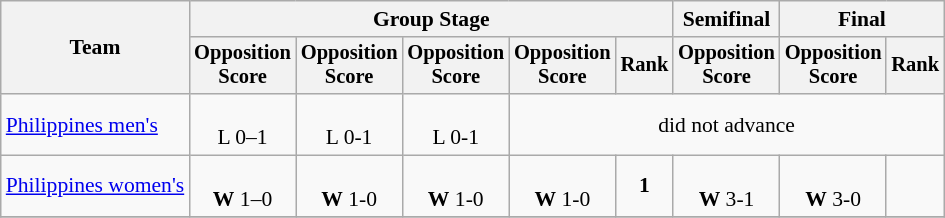<table class="wikitable" style="font-size:90%">
<tr>
<th rowspan=2>Team</th>
<th colspan=5>Group Stage</th>
<th>Semifinal</th>
<th colspan=2>Final</th>
</tr>
<tr style="font-size:95%">
<th>Opposition<br>Score</th>
<th>Opposition<br>Score</th>
<th>Opposition<br>Score</th>
<th>Opposition<br>Score</th>
<th>Rank</th>
<th>Opposition<br>Score</th>
<th>Opposition<br>Score</th>
<th>Rank</th>
</tr>
<tr align=center>
<td align=left><a href='#'>Philippines men's</a></td>
<td><br>L 0–1</td>
<td><br>L 0-1</td>
<td><br>L 0-1</td>
<td colspan="5">did not advance</td>
</tr>
<tr align=center>
<td align=left><a href='#'>Philippines women's</a></td>
<td><br><strong>W</strong> 1–0</td>
<td><br><strong>W</strong> 1-0</td>
<td><br><strong>W</strong> 1-0</td>
<td><br><strong>W</strong> 1-0</td>
<td><strong>1</strong></td>
<td><br><strong>W</strong> 3-1</td>
<td><br><strong>W</strong> 3-0</td>
<td></td>
</tr>
<tr>
</tr>
</table>
